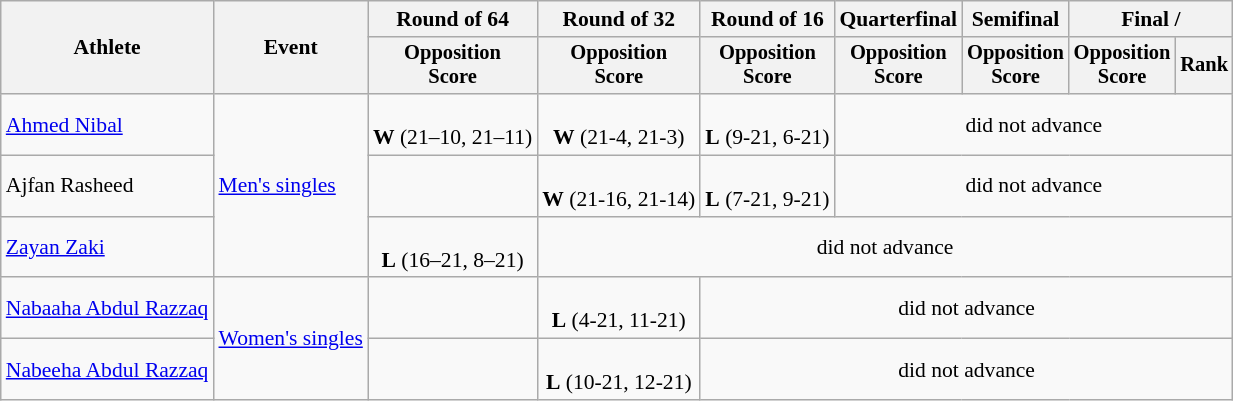<table class=wikitable style="font-size:90%">
<tr>
<th rowspan=2>Athlete</th>
<th rowspan=2>Event</th>
<th>Round of 64</th>
<th>Round of 32</th>
<th>Round of 16</th>
<th>Quarterfinal</th>
<th>Semifinal</th>
<th colspan=2>Final / </th>
</tr>
<tr style="font-size:95%">
<th>Opposition<br>Score</th>
<th>Opposition<br>Score</th>
<th>Opposition<br>Score</th>
<th>Opposition<br>Score</th>
<th>Opposition<br>Score</th>
<th>Opposition<br>Score</th>
<th>Rank</th>
</tr>
<tr align=center>
<td align=left><a href='#'>Ahmed Nibal</a></td>
<td align=left rowspan=3><a href='#'>Men's singles</a></td>
<td><br><strong>W</strong> (21–10, 21–11)</td>
<td><br><strong>W</strong> (21-4, 21-3)</td>
<td><br><strong>L</strong> (9-21, 6-21)</td>
<td colspan=4>did not advance</td>
</tr>
<tr align=center>
<td align=left>Ajfan Rasheed</td>
<td></td>
<td><br><strong>W</strong> (21-16, 21-14)</td>
<td><br><strong>L</strong> (7-21, 9-21)</td>
<td colspan=4>did not advance</td>
</tr>
<tr align=center>
<td align=left><a href='#'>Zayan Zaki</a></td>
<td><br><strong>L</strong> (16–21, 8–21)</td>
<td colspan=6>did not advance</td>
</tr>
<tr align=center>
<td align=left><a href='#'>Nabaaha Abdul Razzaq</a></td>
<td align=left rowspan=2><a href='#'>Women's singles</a></td>
<td></td>
<td><br><strong>L</strong> (4-21, 11-21)</td>
<td colspan=5>did not advance</td>
</tr>
<tr align=center>
<td align=left><a href='#'>Nabeeha Abdul Razzaq</a></td>
<td></td>
<td><br><strong>L</strong> (10-21, 12-21)</td>
<td colspan=5>did not advance</td>
</tr>
</table>
